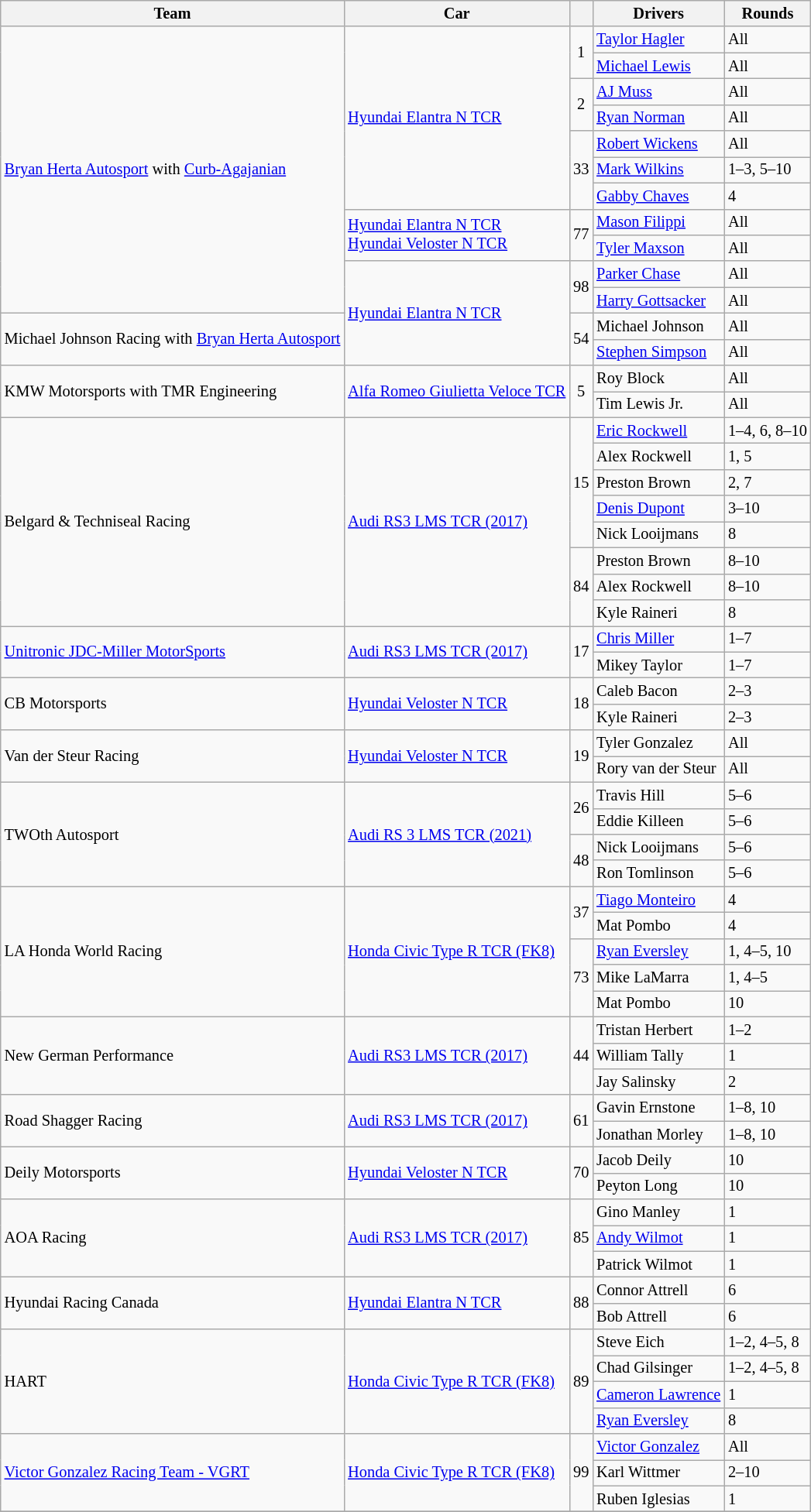<table class="wikitable" style="font-size: 85%">
<tr>
<th>Team</th>
<th>Car</th>
<th></th>
<th>Drivers</th>
<th>Rounds</th>
</tr>
<tr>
<td rowspan=11> <a href='#'>Bryan Herta Autosport</a> with <a href='#'>Curb-Agajanian</a></td>
<td rowspan=7><a href='#'>Hyundai Elantra N TCR</a></td>
<td rowspan=2 align="center">1</td>
<td> <a href='#'>Taylor Hagler</a></td>
<td>All</td>
</tr>
<tr>
<td> <a href='#'>Michael Lewis</a></td>
<td>All</td>
</tr>
<tr>
<td rowspan=2 align="center">2</td>
<td> <a href='#'>AJ Muss</a></td>
<td>All</td>
</tr>
<tr>
<td> <a href='#'>Ryan Norman</a></td>
<td>All</td>
</tr>
<tr>
<td rowspan=3 align="center">33</td>
<td> <a href='#'>Robert Wickens</a></td>
<td>All</td>
</tr>
<tr>
<td> <a href='#'>Mark Wilkins</a></td>
<td>1–3, 5–10</td>
</tr>
<tr>
<td> <a href='#'>Gabby Chaves</a></td>
<td>4</td>
</tr>
<tr>
<td rowspan="2"><a href='#'>Hyundai Elantra N TCR</a> <br><a href='#'>Hyundai Veloster N TCR</a> </td>
<td rowspan=2 align="center">77</td>
<td> <a href='#'>Mason Filippi</a></td>
<td>All</td>
</tr>
<tr>
<td> <a href='#'>Tyler Maxson</a></td>
<td>All</td>
</tr>
<tr>
<td rowspan=4><a href='#'>Hyundai Elantra N TCR</a></td>
<td rowspan=2 align="center">98</td>
<td> <a href='#'>Parker Chase</a></td>
<td>All</td>
</tr>
<tr>
<td> <a href='#'>Harry Gottsacker</a></td>
<td>All</td>
</tr>
<tr>
<td rowspan=2> Michael Johnson Racing with <a href='#'>Bryan Herta Autosport</a></td>
<td rowspan=2 align="center">54</td>
<td> Michael Johnson</td>
<td>All</td>
</tr>
<tr>
<td> <a href='#'>Stephen Simpson</a></td>
<td>All</td>
</tr>
<tr>
<td rowspan="2"> KMW Motorsports with TMR Engineering</td>
<td rowspan="2"><a href='#'>Alfa Romeo Giulietta Veloce TCR</a></td>
<td rowspan="2" align="center">5</td>
<td> Roy Block</td>
<td>All</td>
</tr>
<tr>
<td> Tim Lewis Jr.</td>
<td>All</td>
</tr>
<tr>
<td rowspan="8"> Belgard & Techniseal Racing</td>
<td rowspan="8"><a href='#'>Audi RS3 LMS TCR (2017)</a></td>
<td rowspan="5" align="center">15</td>
<td> <a href='#'>Eric Rockwell</a></td>
<td>1–4, 6, 8–10</td>
</tr>
<tr>
<td> Alex Rockwell</td>
<td>1, 5</td>
</tr>
<tr>
<td> Preston Brown</td>
<td>2, 7</td>
</tr>
<tr>
<td> <a href='#'>Denis Dupont</a></td>
<td>3–10</td>
</tr>
<tr>
<td> Nick Looijmans</td>
<td>8</td>
</tr>
<tr>
<td rowspan="3" align="center">84</td>
<td> Preston Brown</td>
<td>8–10</td>
</tr>
<tr>
<td> Alex Rockwell</td>
<td>8–10</td>
</tr>
<tr>
<td> Kyle Raineri</td>
<td>8</td>
</tr>
<tr>
<td rowspan="2"> <a href='#'>Unitronic JDC-Miller MotorSports</a></td>
<td rowspan="2"><a href='#'>Audi RS3 LMS TCR (2017)</a></td>
<td rowspan="2" align="center">17</td>
<td> <a href='#'>Chris Miller</a></td>
<td>1–7</td>
</tr>
<tr>
<td> Mikey Taylor</td>
<td>1–7</td>
</tr>
<tr>
<td rowspan="2"> CB Motorsports</td>
<td rowspan="2"><a href='#'>Hyundai Veloster N TCR</a></td>
<td rowspan="2" align="center">18</td>
<td> Caleb Bacon</td>
<td>2–3</td>
</tr>
<tr>
<td> Kyle Raineri</td>
<td>2–3</td>
</tr>
<tr>
<td rowspan=2> Van der Steur Racing</td>
<td rowspan=2><a href='#'>Hyundai Veloster N TCR</a></td>
<td rowspan=2 align="center">19</td>
<td> Tyler Gonzalez</td>
<td>All</td>
</tr>
<tr>
<td> Rory van der Steur</td>
<td>All</td>
</tr>
<tr>
<td rowspan=4> TWOth Autosport</td>
<td rowspan=4><a href='#'>Audi RS 3 LMS TCR (2021)</a></td>
<td rowspan=2 align="center">26</td>
<td> Travis Hill</td>
<td>5–6</td>
</tr>
<tr>
<td> Eddie Killeen</td>
<td>5–6</td>
</tr>
<tr>
<td rowspan=2 align="center">48</td>
<td> Nick Looijmans</td>
<td>5–6</td>
</tr>
<tr>
<td> Ron Tomlinson</td>
<td>5–6</td>
</tr>
<tr>
<td rowspan="5"> LA Honda World Racing</td>
<td rowspan="5"><a href='#'>Honda Civic Type R TCR (FK8)</a></td>
<td rowspan="2" align="center">37</td>
<td> <a href='#'>Tiago Monteiro</a></td>
<td>4</td>
</tr>
<tr>
<td> Mat Pombo</td>
<td>4</td>
</tr>
<tr>
<td rowspan="3" align="center">73</td>
<td> <a href='#'>Ryan Eversley</a></td>
<td>1, 4–5, 10</td>
</tr>
<tr>
<td> Mike LaMarra</td>
<td>1, 4–5</td>
</tr>
<tr>
<td> Mat Pombo</td>
<td>10</td>
</tr>
<tr>
<td rowspan="3"> New German Performance</td>
<td rowspan="3"><a href='#'>Audi RS3 LMS TCR (2017)</a></td>
<td rowspan="3" align="center">44</td>
<td> Tristan Herbert</td>
<td>1–2</td>
</tr>
<tr>
<td> William Tally</td>
<td>1</td>
</tr>
<tr>
<td> Jay Salinsky</td>
<td>2</td>
</tr>
<tr>
<td rowspan="2"> Road Shagger Racing</td>
<td rowspan="2"><a href='#'>Audi RS3 LMS TCR (2017)</a></td>
<td rowspan="2" align="center">61</td>
<td> Gavin Ernstone</td>
<td>1–8, 10</td>
</tr>
<tr>
<td> Jonathan Morley</td>
<td>1–8, 10</td>
</tr>
<tr>
<td rowspan="2"> Deily Motorsports</td>
<td rowspan="2"><a href='#'>Hyundai Veloster N TCR</a></td>
<td rowspan="2" align="center">70</td>
<td> Jacob Deily</td>
<td>10</td>
</tr>
<tr>
<td> Peyton Long</td>
<td>10</td>
</tr>
<tr>
<td rowspan="3"> AOA Racing</td>
<td rowspan="3"><a href='#'>Audi RS3 LMS TCR (2017)</a></td>
<td rowspan="3" align="center">85</td>
<td> Gino Manley</td>
<td>1</td>
</tr>
<tr>
<td> <a href='#'>Andy Wilmot</a></td>
<td>1</td>
</tr>
<tr>
<td> Patrick Wilmot</td>
<td>1</td>
</tr>
<tr>
<td rowspan="2"> Hyundai Racing Canada</td>
<td rowspan="2"><a href='#'>Hyundai Elantra N TCR</a></td>
<td rowspan="2" align="center">88</td>
<td> Connor Attrell</td>
<td>6</td>
</tr>
<tr>
<td> Bob Attrell</td>
<td>6</td>
</tr>
<tr>
<td rowspan="4"> HART</td>
<td rowspan="4"><a href='#'>Honda Civic Type R TCR (FK8)</a></td>
<td rowspan="4" align="center">89</td>
<td> Steve Eich</td>
<td>1–2, 4–5, 8</td>
</tr>
<tr>
<td> Chad Gilsinger</td>
<td>1–2, 4–5, 8</td>
</tr>
<tr>
<td> <a href='#'>Cameron Lawrence</a></td>
<td>1</td>
</tr>
<tr>
<td> <a href='#'>Ryan Eversley</a></td>
<td>8</td>
</tr>
<tr>
<td rowspan="3"> <a href='#'>Victor Gonzalez Racing Team - VGRT</a></td>
<td rowspan="3"><a href='#'>Honda Civic Type R TCR (FK8)</a></td>
<td rowspan="3" align="center">99</td>
<td> <a href='#'>Victor Gonzalez</a></td>
<td>All</td>
</tr>
<tr>
<td> Karl Wittmer</td>
<td>2–10</td>
</tr>
<tr>
<td> Ruben Iglesias</td>
<td>1</td>
</tr>
<tr>
</tr>
</table>
